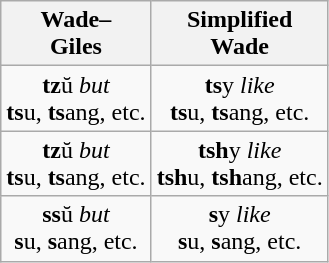<table class="wikitable" style="text-align: center">
<tr>
<th>Wade–<br>Giles</th>
<th>Simplified<br>Wade</th>
</tr>
<tr>
<td><strong>tz</strong>ŭ <em>but</em><br><strong>ts</strong>u, <strong>ts</strong>ang, etc.</td>
<td><strong>ts</strong>y <em>like</em><br><strong>ts</strong>u, <strong>ts</strong>ang, etc.</td>
</tr>
<tr>
<td><strong>tz</strong>ŭ <em>but</em><br><strong>ts</strong>u, <strong>ts</strong>ang, etc.</td>
<td><strong>tsh</strong>y <em>like</em><br><strong>tsh</strong>u, <strong>tsh</strong>ang, etc.</td>
</tr>
<tr>
<td><strong>ss</strong>ŭ <em>but</em><br><strong>s</strong>u, <strong>s</strong>ang, etc.</td>
<td><strong>s</strong>y <em>like</em><br><strong>s</strong>u, <strong>s</strong>ang, etc.</td>
</tr>
</table>
